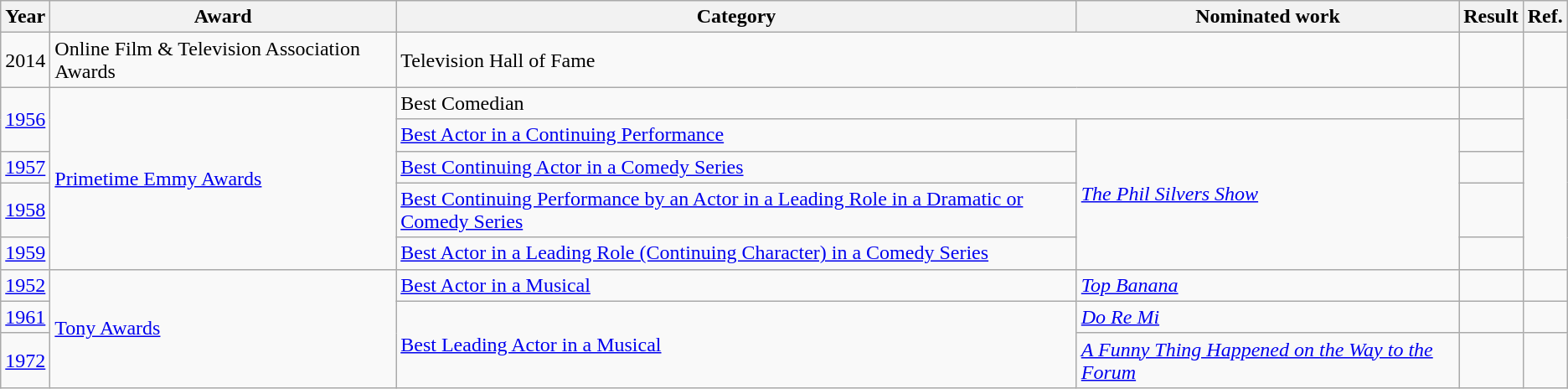<table class="wikitable plainrowheaders">
<tr>
<th>Year</th>
<th>Award</th>
<th>Category</th>
<th>Nominated work</th>
<th>Result</th>
<th>Ref.</th>
</tr>
<tr>
<td>2014</td>
<td>Online Film & Television Association Awards</td>
<td colspan="2">Television Hall of Fame</td>
<td></td>
<td align="center"></td>
</tr>
<tr>
<td rowspan="2"><a href='#'>1956</a></td>
<td rowspan="5"><a href='#'>Primetime Emmy Awards</a></td>
<td colspan="2">Best Comedian</td>
<td></td>
<td align="center" rowspan="5"></td>
</tr>
<tr>
<td><a href='#'>Best Actor in a Continuing Performance</a></td>
<td rowspan="4"><em><a href='#'>The Phil Silvers Show</a></em></td>
<td></td>
</tr>
<tr>
<td><a href='#'>1957</a></td>
<td><a href='#'>Best Continuing Actor in a Comedy Series</a></td>
<td></td>
</tr>
<tr>
<td><a href='#'>1958</a></td>
<td><a href='#'>Best Continuing Performance by an Actor in a Leading Role in a Dramatic or Comedy Series</a></td>
<td></td>
</tr>
<tr>
<td><a href='#'>1959</a></td>
<td><a href='#'>Best Actor in a Leading Role (Continuing Character) in a Comedy Series</a></td>
<td></td>
</tr>
<tr>
<td><a href='#'>1952</a></td>
<td rowspan="3"><a href='#'>Tony Awards</a></td>
<td><a href='#'>Best Actor in a Musical</a></td>
<td><em><a href='#'>Top Banana</a></em></td>
<td></td>
<td align="center"></td>
</tr>
<tr>
<td><a href='#'>1961</a></td>
<td rowspan="3"><a href='#'>Best Leading Actor in a Musical</a></td>
<td><em><a href='#'>Do Re Mi</a></em></td>
<td></td>
<td align="center"></td>
</tr>
<tr>
<td><a href='#'>1972</a></td>
<td><em><a href='#'>A Funny Thing Happened on the Way to the Forum</a></em></td>
<td></td>
<td align="center"></td>
</tr>
</table>
